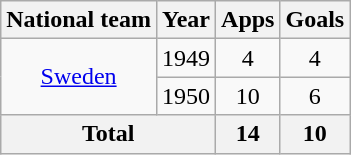<table class="wikitable" style="text-align:center">
<tr>
<th>National team</th>
<th>Year</th>
<th>Apps</th>
<th>Goals</th>
</tr>
<tr>
<td rowspan="2"><a href='#'>Sweden</a></td>
<td>1949</td>
<td>4</td>
<td>4</td>
</tr>
<tr>
<td>1950</td>
<td>10</td>
<td>6</td>
</tr>
<tr>
<th colspan="2">Total</th>
<th>14</th>
<th>10</th>
</tr>
</table>
